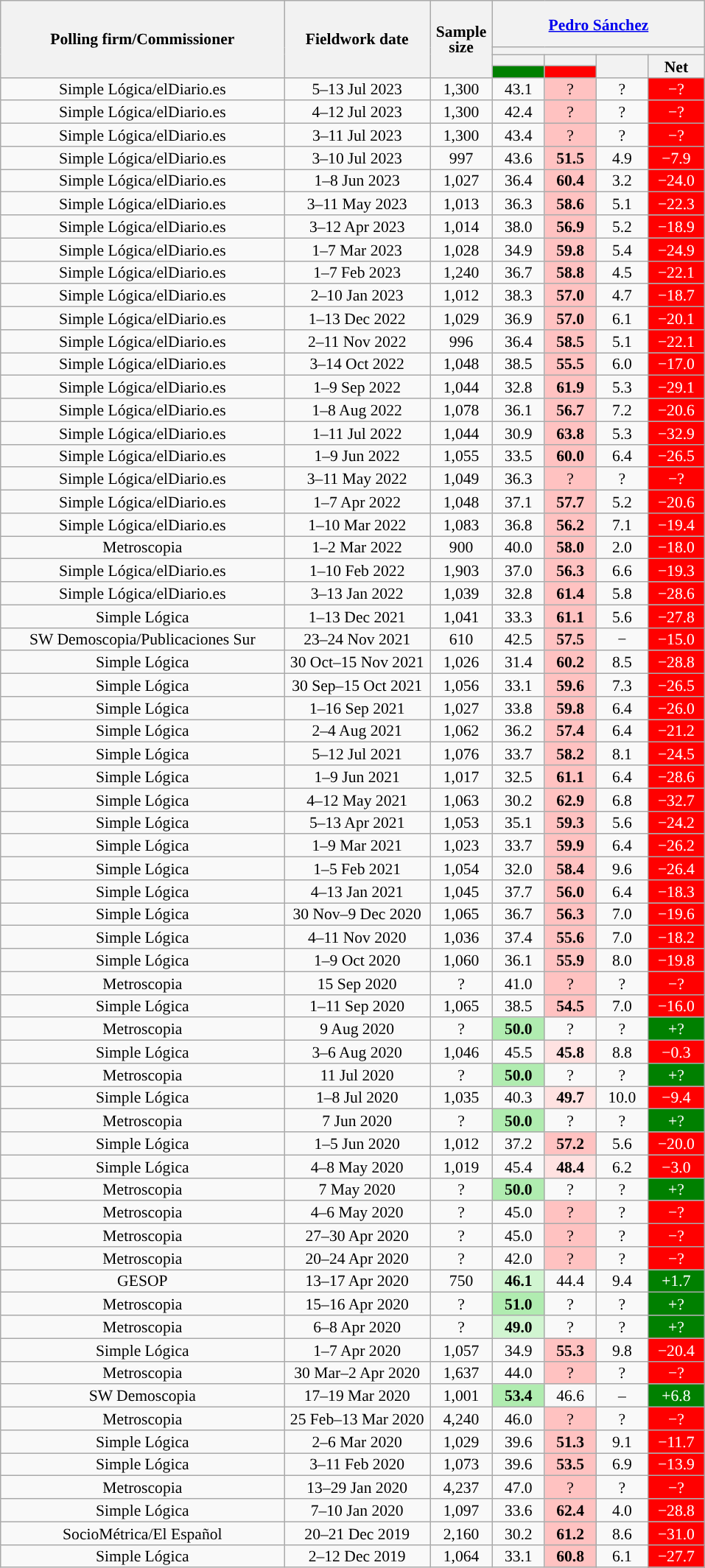<table class="wikitable collapsible collapsed" style="text-align:center; font-size:90%; line-height:14px;">
<tr style="height:42px;">
<th style="width:250px;" rowspan="4">Polling firm/Commissioner</th>
<th style="width:125px;" rowspan="4">Fieldwork date</th>
<th style="width:50px;" rowspan="4">Sample size</th>
<th style="width:185px;" colspan="4"><a href='#'>Pedro Sánchez</a><br></th>
</tr>
<tr>
<th colspan="4" style="background:"></th>
</tr>
<tr>
<th style="width:30px;"></th>
<th style="width:30px;"></th>
<th style="width:30px;" rowspan="2"></th>
<th style="width:30px;" rowspan="2">Net</th>
</tr>
<tr>
<th style="color:inherit;background:#008000;"></th>
<th style="color:inherit;background:#FF0000;"></th>
</tr>
<tr>
<td>Simple Lógica/elDiario.es</td>
<td>5–13 Jul 2023</td>
<td>1,300</td>
<td>43.1</td>
<td style="background:#FFC2C1;">?</td>
<td>?</td>
<td style="background:#FF0000; color:white;">−?</td>
</tr>
<tr>
<td>Simple Lógica/elDiario.es</td>
<td>4–12 Jul 2023</td>
<td>1,300</td>
<td>42.4</td>
<td style="background:#FFC2C1;">?</td>
<td>?</td>
<td style="background:#FF0000; color:white;">−?</td>
</tr>
<tr>
<td>Simple Lógica/elDiario.es</td>
<td>3–11 Jul 2023</td>
<td>1,300</td>
<td>43.4</td>
<td style="background:#FFC2C1;">?</td>
<td>?</td>
<td style="background:#FF0000; color:white;">−?</td>
</tr>
<tr>
<td>Simple Lógica/elDiario.es</td>
<td>3–10 Jul 2023</td>
<td>997</td>
<td>43.6</td>
<td style="background:#FFC2C1;"><strong>51.5</strong></td>
<td>4.9</td>
<td style="background:#FF0000; color:white;">−7.9</td>
</tr>
<tr>
<td>Simple Lógica/elDiario.es</td>
<td>1–8 Jun 2023</td>
<td>1,027</td>
<td>36.4</td>
<td style="background:#FFC2C1;"><strong>60.4</strong></td>
<td>3.2</td>
<td style="background:#FF0000; color:white;">−24.0</td>
</tr>
<tr>
<td>Simple Lógica/elDiario.es</td>
<td>3–11 May 2023</td>
<td>1,013</td>
<td>36.3</td>
<td style="background:#FFC2C1;"><strong>58.6</strong></td>
<td>5.1</td>
<td style="background:#FF0000; color:white;">−22.3</td>
</tr>
<tr>
<td>Simple Lógica/elDiario.es</td>
<td>3–12 Apr 2023</td>
<td>1,014</td>
<td>38.0</td>
<td style="background:#FFC2C1;"><strong>56.9</strong></td>
<td>5.2</td>
<td style="background:#FF0000; color:white;">−18.9</td>
</tr>
<tr>
<td>Simple Lógica/elDiario.es</td>
<td>1–7 Mar 2023</td>
<td>1,028</td>
<td>34.9</td>
<td style="background:#FFC2C1;"><strong>59.8</strong></td>
<td>5.4</td>
<td style="background:#FF0000; color:white;">−24.9</td>
</tr>
<tr>
<td>Simple Lógica/elDiario.es</td>
<td>1–7 Feb 2023</td>
<td>1,240</td>
<td>36.7</td>
<td style="background:#FFC2C1;"><strong>58.8</strong></td>
<td>4.5</td>
<td style="background:#FF0000; color:white;">−22.1</td>
</tr>
<tr>
<td>Simple Lógica/elDiario.es</td>
<td>2–10 Jan 2023</td>
<td>1,012</td>
<td>38.3</td>
<td style="background:#FFC2C1;"><strong>57.0</strong></td>
<td>4.7</td>
<td style="background:#FF0000; color:white;">−18.7</td>
</tr>
<tr>
<td>Simple Lógica/elDiario.es</td>
<td>1–13 Dec 2022</td>
<td>1,029</td>
<td>36.9</td>
<td style="background:#FFC2C1;"><strong>57.0</strong></td>
<td>6.1</td>
<td style="background:#FF0000; color:white;">−20.1</td>
</tr>
<tr>
<td>Simple Lógica/elDiario.es</td>
<td>2–11 Nov 2022</td>
<td>996</td>
<td>36.4</td>
<td style="background:#FFC2C1;"><strong>58.5</strong></td>
<td>5.1</td>
<td style="background:#FF0000; color:white;">−22.1</td>
</tr>
<tr>
<td>Simple Lógica/elDiario.es</td>
<td>3–14 Oct 2022</td>
<td>1,048</td>
<td>38.5</td>
<td style="background:#FFC2C1;"><strong>55.5</strong></td>
<td>6.0</td>
<td style="background:#FF0000; color:white;">−17.0</td>
</tr>
<tr>
<td>Simple Lógica/elDiario.es</td>
<td>1–9 Sep 2022</td>
<td>1,044</td>
<td>32.8</td>
<td style="background:#FFC2C1;"><strong>61.9</strong></td>
<td>5.3</td>
<td style="background:#FF0000; color:white;">−29.1</td>
</tr>
<tr>
<td>Simple Lógica/elDiario.es</td>
<td>1–8 Aug 2022</td>
<td>1,078</td>
<td>36.1</td>
<td style="background:#FFC2C1;"><strong>56.7</strong></td>
<td>7.2</td>
<td style="background:#FF0000; color:white;">−20.6</td>
</tr>
<tr>
<td>Simple Lógica/elDiario.es</td>
<td>1–11 Jul 2022</td>
<td>1,044</td>
<td>30.9</td>
<td style="background:#FFC2C1;"><strong>63.8</strong></td>
<td>5.3</td>
<td style="background:#FF0000; color:white;">−32.9</td>
</tr>
<tr>
<td>Simple Lógica/elDiario.es</td>
<td>1–9 Jun 2022</td>
<td>1,055</td>
<td>33.5</td>
<td style="background:#FFC2C1;"><strong>60.0</strong></td>
<td>6.4</td>
<td style="background:#FF0000; color:white;">−26.5</td>
</tr>
<tr>
<td>Simple Lógica/elDiario.es</td>
<td>3–11 May 2022</td>
<td>1,049</td>
<td>36.3</td>
<td style="background:#FFC2C1;">?</td>
<td>?</td>
<td style="background:#FF0000; color:white;">−?</td>
</tr>
<tr>
<td>Simple Lógica/elDiario.es</td>
<td>1–7 Apr 2022</td>
<td>1,048</td>
<td>37.1</td>
<td style="background:#FFC2C1;"><strong>57.7</strong></td>
<td>5.2</td>
<td style="background:#FF0000; color:white;">−20.6</td>
</tr>
<tr>
<td>Simple Lógica/elDiario.es</td>
<td>1–10 Mar 2022</td>
<td>1,083</td>
<td>36.8</td>
<td style="background:#FFC2C1;"><strong>56.2</strong></td>
<td>7.1</td>
<td style="background:#FF0000; color:white;">−19.4</td>
</tr>
<tr>
<td>Metroscopia</td>
<td>1–2 Mar 2022</td>
<td>900</td>
<td>40.0</td>
<td style="background:#FFC2C1;"><strong>58.0</strong></td>
<td>2.0</td>
<td style="background:#FF0000; color:white;">−18.0</td>
</tr>
<tr>
<td>Simple Lógica/elDiario.es</td>
<td>1–10 Feb 2022</td>
<td>1,903</td>
<td>37.0</td>
<td style="background:#FFC2C1;"><strong>56.3</strong></td>
<td>6.6</td>
<td style="background:#FF0000; color:white;">−19.3</td>
</tr>
<tr>
<td>Simple Lógica/elDiario.es</td>
<td>3–13 Jan 2022</td>
<td>1,039</td>
<td>32.8</td>
<td style="background:#FFC2C1;"><strong>61.4</strong></td>
<td>5.8</td>
<td style="background:#FF0000; color:white;">−28.6</td>
</tr>
<tr>
<td>Simple Lógica</td>
<td>1–13 Dec 2021</td>
<td>1,041</td>
<td>33.3</td>
<td style="background:#FFC2C1;"><strong>61.1</strong></td>
<td>5.6</td>
<td style="background:#FF0000; color:white;">−27.8</td>
</tr>
<tr>
<td>SW Demoscopia/Publicaciones Sur</td>
<td>23–24 Nov 2021</td>
<td>610</td>
<td>42.5</td>
<td style="background:#FFC2C1;"><strong>57.5</strong></td>
<td>−</td>
<td style="background:#FF0000; color:white;">−15.0</td>
</tr>
<tr>
<td>Simple Lógica</td>
<td>30 Oct–15 Nov 2021</td>
<td>1,026</td>
<td>31.4</td>
<td style="background:#FFC2C1;"><strong>60.2</strong></td>
<td>8.5</td>
<td style="background:#FF0000; color:white;">−28.8</td>
</tr>
<tr>
<td>Simple Lógica</td>
<td>30 Sep–15 Oct 2021</td>
<td>1,056</td>
<td>33.1</td>
<td style="background:#FFC2C1;"><strong>59.6</strong></td>
<td>7.3</td>
<td style="background:#FF0000; color:white;">−26.5</td>
</tr>
<tr>
<td>Simple Lógica</td>
<td>1–16 Sep 2021</td>
<td>1,027</td>
<td>33.8</td>
<td style="background:#FFC2C1;"><strong>59.8</strong></td>
<td>6.4</td>
<td style="background:#FF0000; color:white;">−26.0</td>
</tr>
<tr>
<td>Simple Lógica</td>
<td>2–4 Aug 2021</td>
<td>1,062</td>
<td>36.2</td>
<td style="background:#FFC2C1;"><strong>57.4</strong></td>
<td>6.4</td>
<td style="background:#FF0000; color:white;">−21.2</td>
</tr>
<tr>
<td>Simple Lógica</td>
<td>5–12 Jul 2021</td>
<td>1,076</td>
<td>33.7</td>
<td style="background:#FFC2C1;"><strong>58.2</strong></td>
<td>8.1</td>
<td style="background:#FF0000; color:white;">−24.5</td>
</tr>
<tr>
<td>Simple Lógica</td>
<td>1–9 Jun 2021</td>
<td>1,017</td>
<td>32.5</td>
<td style="background:#FFC2C1;"><strong>61.1</strong></td>
<td>6.4</td>
<td style="background:#FF0000; color:white;">−28.6</td>
</tr>
<tr>
<td>Simple Lógica</td>
<td>4–12 May 2021</td>
<td>1,063</td>
<td>30.2</td>
<td style="background:#FFC2C1;"><strong>62.9</strong></td>
<td>6.8</td>
<td style="background:#FF0000; color:white;">−32.7</td>
</tr>
<tr>
<td>Simple Lógica</td>
<td>5–13 Apr 2021</td>
<td>1,053</td>
<td>35.1</td>
<td style="background:#FFC2C1;"><strong>59.3</strong></td>
<td>5.6</td>
<td style="background:#FF0000; color:white;">−24.2</td>
</tr>
<tr>
<td>Simple Lógica</td>
<td>1–9 Mar 2021</td>
<td>1,023</td>
<td>33.7</td>
<td style="background:#FFC2C1;"><strong>59.9</strong></td>
<td>6.4</td>
<td style="background:#FF0000; color:white;">−26.2</td>
</tr>
<tr>
<td>Simple Lógica</td>
<td>1–5 Feb 2021</td>
<td>1,054</td>
<td>32.0</td>
<td style="background:#FFC2C1;"><strong>58.4</strong></td>
<td>9.6</td>
<td style="background:#FF0000; color:white;">−26.4</td>
</tr>
<tr>
<td>Simple Lógica</td>
<td>4–13 Jan 2021</td>
<td>1,045</td>
<td>37.7</td>
<td style="background:#FFC2C1;"><strong>56.0</strong></td>
<td>6.4</td>
<td style="background:#FF0000; color:white;">−18.3</td>
</tr>
<tr>
<td>Simple Lógica</td>
<td>30 Nov–9 Dec 2020</td>
<td>1,065</td>
<td>36.7</td>
<td style="background:#FFC2C1;"><strong>56.3</strong></td>
<td>7.0</td>
<td style="background:#FF0000; color:white;">−19.6</td>
</tr>
<tr>
<td>Simple Lógica</td>
<td>4–11 Nov 2020</td>
<td>1,036</td>
<td>37.4</td>
<td style="background:#FFC2C1;"><strong>55.6</strong></td>
<td>7.0</td>
<td style="background:#FF0000; color:white;">−18.2</td>
</tr>
<tr>
<td>Simple Lógica</td>
<td>1–9 Oct 2020</td>
<td>1,060</td>
<td>36.1</td>
<td style="background:#FFC2C1;"><strong>55.9</strong></td>
<td>8.0</td>
<td style="background:#FF0000; color:white;">−19.8</td>
</tr>
<tr>
<td>Metroscopia</td>
<td>15 Sep 2020</td>
<td>?</td>
<td>41.0</td>
<td style="background:#FFC2C1;">?</td>
<td>?</td>
<td style="background:#FF0000; color:white;">−?</td>
</tr>
<tr>
<td>Simple Lógica</td>
<td>1–11 Sep 2020</td>
<td>1,065</td>
<td>38.5</td>
<td style="background:#FFC2C1;"><strong>54.5</strong></td>
<td>7.0</td>
<td style="background:#FF0000; color:white;">−16.0</td>
</tr>
<tr>
<td>Metroscopia</td>
<td>9 Aug 2020</td>
<td>?</td>
<td style="background:#B0ECB0;"><strong>50.0</strong></td>
<td>?</td>
<td>?</td>
<td style="background:#008000; color:white;">+?</td>
</tr>
<tr>
<td>Simple Lógica</td>
<td>3–6 Aug 2020</td>
<td>1,046</td>
<td>45.5</td>
<td style="background:#FFE2E1;"><strong>45.8</strong></td>
<td>8.8</td>
<td style="background:#FF0000; color:white;">−0.3</td>
</tr>
<tr>
<td>Metroscopia</td>
<td>11 Jul 2020</td>
<td>?</td>
<td style="background:#B0ECB0;"><strong>50.0</strong></td>
<td>?</td>
<td>?</td>
<td style="background:#008000; color:white;">+?</td>
</tr>
<tr>
<td>Simple Lógica</td>
<td>1–8 Jul 2020</td>
<td>1,035</td>
<td>40.3</td>
<td style="background:#FFE2E1;"><strong>49.7</strong></td>
<td>10.0</td>
<td style="background:#FF0000; color:white;">−9.4</td>
</tr>
<tr>
<td>Metroscopia</td>
<td>7 Jun 2020</td>
<td>?</td>
<td style="background:#B0ECB0;"><strong>50.0</strong></td>
<td>?</td>
<td>?</td>
<td style="background:#008000; color:white;">+?</td>
</tr>
<tr>
<td>Simple Lógica</td>
<td>1–5 Jun 2020</td>
<td>1,012</td>
<td>37.2</td>
<td style="background:#FFC2C1;"><strong>57.2</strong></td>
<td>5.6</td>
<td style="background:#FF0000; color:white;">−20.0</td>
</tr>
<tr>
<td>Simple Lógica</td>
<td>4–8 May 2020</td>
<td>1,019</td>
<td>45.4</td>
<td style="background:#FFE2E1;"><strong>48.4</strong></td>
<td>6.2</td>
<td style="background:#FF0000; color:white;">−3.0</td>
</tr>
<tr>
<td>Metroscopia</td>
<td>7 May 2020</td>
<td>?</td>
<td style="background:#B0ECB0;"><strong>50.0</strong></td>
<td>?</td>
<td>?</td>
<td style="background:#008000; color:white;">+?</td>
</tr>
<tr>
<td>Metroscopia</td>
<td>4–6 May 2020</td>
<td>?</td>
<td>45.0</td>
<td style="background:#FFC2C1;">?</td>
<td>?</td>
<td style="background:#FF0000; color:white;">−?</td>
</tr>
<tr>
<td>Metroscopia</td>
<td>27–30 Apr 2020</td>
<td>?</td>
<td>45.0</td>
<td style="background:#FFC2C1;">?</td>
<td>?</td>
<td style="background:#FF0000; color:white;">−?</td>
</tr>
<tr>
<td>Metroscopia</td>
<td>20–24 Apr 2020</td>
<td>?</td>
<td>42.0</td>
<td style="background:#FFC2C1;">?</td>
<td>?</td>
<td style="background:#FF0000; color:white;">−?</td>
</tr>
<tr>
<td>GESOP</td>
<td>13–17 Apr 2020</td>
<td>750</td>
<td style="background:#D1F5D1;"><strong>46.1</strong></td>
<td>44.4</td>
<td>9.4</td>
<td style="background:#008000; color:white;">+1.7</td>
</tr>
<tr>
<td>Metroscopia</td>
<td>15–16 Apr 2020</td>
<td>?</td>
<td style="background:#B0ECB0;"><strong>51.0</strong></td>
<td>?</td>
<td>?</td>
<td style="background:#008000; color:white;">+?</td>
</tr>
<tr>
<td>Metroscopia</td>
<td>6–8 Apr 2020</td>
<td>?</td>
<td style="background:#D1F5D1;"><strong>49.0</strong></td>
<td>?</td>
<td>?</td>
<td style="background:#008000; color:white;">+?</td>
</tr>
<tr>
<td>Simple Lógica</td>
<td>1–7 Apr 2020</td>
<td>1,057</td>
<td>34.9</td>
<td style="background:#FFC2C1;"><strong>55.3</strong></td>
<td>9.8</td>
<td style="background:#FF0000; color:white;">−20.4</td>
</tr>
<tr>
<td>Metroscopia</td>
<td>30 Mar–2 Apr 2020</td>
<td>1,637</td>
<td>44.0</td>
<td style="background:#FFC2C1;">?</td>
<td>?</td>
<td style="background:#FF0000; color:white;">−?</td>
</tr>
<tr>
<td>SW Demoscopia</td>
<td>17–19 Mar 2020</td>
<td>1,001</td>
<td style="background:#B0ECB0;"><strong>53.4</strong></td>
<td>46.6</td>
<td>–</td>
<td style="background:#008000; color:white;">+6.8</td>
</tr>
<tr>
<td>Metroscopia</td>
<td>25 Feb–13 Mar 2020</td>
<td>4,240</td>
<td>46.0</td>
<td style="background:#FFC2C1;">?</td>
<td>?</td>
<td style="background:#FF0000; color:white;">−?</td>
</tr>
<tr>
<td>Simple Lógica</td>
<td>2–6 Mar 2020</td>
<td>1,029</td>
<td>39.6</td>
<td style="background:#FFC2C1;"><strong>51.3</strong></td>
<td>9.1</td>
<td style="background:#FF0000; color:white;">−11.7</td>
</tr>
<tr>
<td>Simple Lógica</td>
<td>3–11 Feb 2020</td>
<td>1,073</td>
<td>39.6</td>
<td style="background:#FFC2C1;"><strong>53.5</strong></td>
<td>6.9</td>
<td style="background:#FF0000; color:white;">−13.9</td>
</tr>
<tr>
<td>Metroscopia</td>
<td>13–29 Jan 2020</td>
<td>4,237</td>
<td>47.0</td>
<td style="background:#FFC2C1;">?</td>
<td>?</td>
<td style="background:#FF0000; color:white;">−?</td>
</tr>
<tr>
<td>Simple Lógica</td>
<td>7–10 Jan 2020</td>
<td>1,097</td>
<td>33.6</td>
<td style="background:#FFC2C1;"><strong>62.4</strong></td>
<td>4.0</td>
<td style="background:#FF0000; color:white;">−28.8</td>
</tr>
<tr>
<td>SocioMétrica/El Español</td>
<td>20–21 Dec 2019</td>
<td>2,160</td>
<td>30.2</td>
<td style="background:#FFC2C1;"><strong>61.2</strong></td>
<td>8.6</td>
<td style="background:#FF0000; color:white;">−31.0</td>
</tr>
<tr>
<td>Simple Lógica</td>
<td>2–12 Dec 2019</td>
<td>1,064</td>
<td>33.1</td>
<td style="background:#FFC2C1;"><strong>60.8</strong></td>
<td>6.1</td>
<td style="background:#FF0000; color:white;">−27.7</td>
</tr>
</table>
